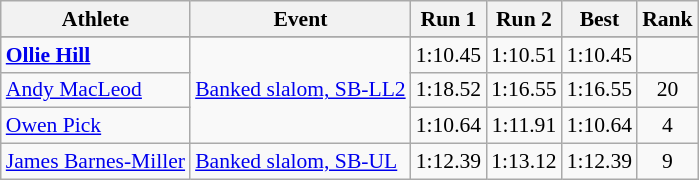<table class="wikitable" style="font-size:90%">
<tr>
<th>Athlete</th>
<th>Event</th>
<th>Run 1</th>
<th>Run 2</th>
<th>Best</th>
<th>Rank</th>
</tr>
<tr>
</tr>
<tr align=center>
<td align=left><strong><a href='#'>Ollie Hill</a></strong></td>
<td align=left rowspan="3"><a href='#'>Banked slalom, SB-LL2</a></td>
<td>1:10.45</td>
<td>1:10.51</td>
<td>1:10.45</td>
<td></td>
</tr>
<tr align=center>
<td align=left><a href='#'>Andy MacLeod</a></td>
<td>1:18.52</td>
<td>1:16.55</td>
<td>1:16.55</td>
<td>20</td>
</tr>
<tr align=center>
<td align=left><a href='#'>Owen Pick</a></td>
<td>1:10.64</td>
<td>1:11.91</td>
<td>1:10.64</td>
<td>4</td>
</tr>
<tr align=center>
<td align=left><a href='#'>James Barnes-Miller</a></td>
<td align=left><a href='#'>Banked slalom, SB-UL</a></td>
<td>1:12.39</td>
<td>1:13.12</td>
<td>1:12.39</td>
<td>9</td>
</tr>
</table>
